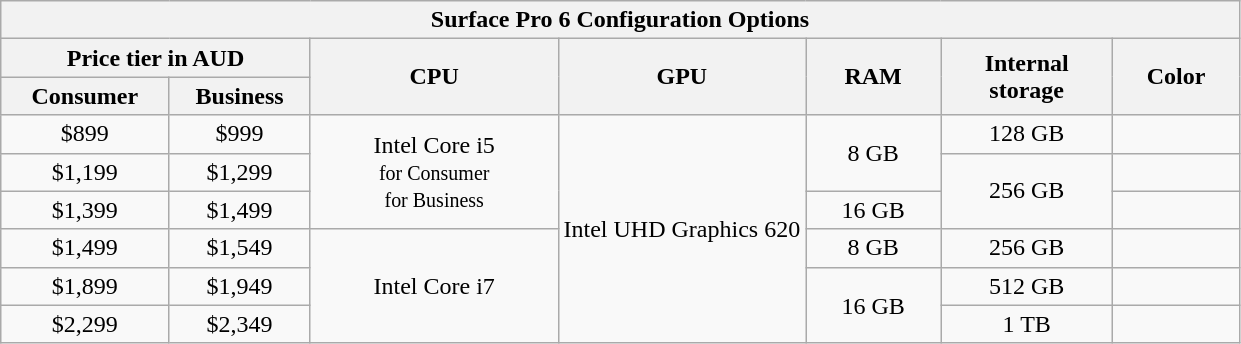<table class="wikitable sortable" style="text-align:center;" align="center" text-align="center">
<tr>
<th colspan="7">Surface Pro 6 Configuration Options </th>
</tr>
<tr>
<th colspan="2" scope="col" width="25%">Price tier in AUD</th>
<th rowspan="2" scope="col" width="20%">CPU</th>
<th rowspan="2" scope="col" width="20%">GPU</th>
<th rowspan="2">RAM</th>
<th rowspan="2" scope="col">Internal<br>storage</th>
<th rowspan="2" scope="col">Color</th>
</tr>
<tr>
<th>Consumer</th>
<th>Business</th>
</tr>
<tr>
<td>$899</td>
<td>$999</td>
<td rowspan="3">Intel Core i5<br> <small>for Consumer</small><br> <small>for Business</small></td>
<td rowspan="6">Intel UHD Graphics 620</td>
<td rowspan="2">8 GB</td>
<td>128 GB</td>
<td align="left"></td>
</tr>
<tr>
<td>$1,199</td>
<td>$1,299</td>
<td rowspan="2">256 GB</td>
<td align="left">  </td>
</tr>
<tr>
<td>$1,399</td>
<td>$1,499</td>
<td>16 GB</td>
<td align="left"></td>
</tr>
<tr>
<td>$1,499</td>
<td>$1,549</td>
<td rowspan="3">Intel Core i7<br></td>
<td>8 GB</td>
<td>256 GB</td>
<td align="left">  </td>
</tr>
<tr>
<td>$1,899</td>
<td>$1,949</td>
<td rowspan="2">16 GB</td>
<td>512 GB</td>
<td align="left">  </td>
</tr>
<tr>
<td>$2,299</td>
<td>$2,349</td>
<td>1 TB</td>
<td align="left"></td>
</tr>
</table>
